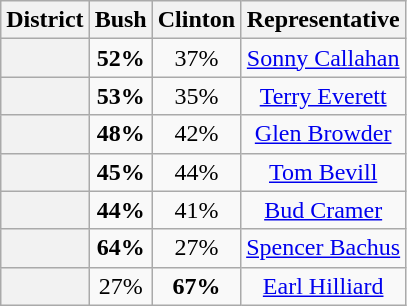<table class=wikitable>
<tr>
<th>District</th>
<th>Bush</th>
<th>Clinton</th>
<th>Representative</th>
</tr>
<tr align=center>
<th></th>
<td><strong>52%</strong></td>
<td>37%</td>
<td><a href='#'>Sonny Callahan</a></td>
</tr>
<tr align=center>
<th></th>
<td><strong>53%</strong></td>
<td>35%</td>
<td><a href='#'>Terry Everett</a></td>
</tr>
<tr align=center>
<th></th>
<td><strong>48%</strong></td>
<td>42%</td>
<td><a href='#'>Glen Browder</a></td>
</tr>
<tr align=center>
<th></th>
<td><strong>45%</strong></td>
<td>44%</td>
<td><a href='#'>Tom Bevill</a></td>
</tr>
<tr align=center>
<th></th>
<td><strong>44%</strong></td>
<td>41%</td>
<td><a href='#'>Bud Cramer</a></td>
</tr>
<tr align=center>
<th></th>
<td><strong>64%</strong></td>
<td>27%</td>
<td><a href='#'>Spencer Bachus</a></td>
</tr>
<tr align=center>
<th></th>
<td>27%</td>
<td><strong>67%</strong></td>
<td><a href='#'>Earl Hilliard</a></td>
</tr>
</table>
